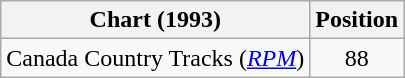<table class="wikitable sortable">
<tr>
<th scope="col">Chart (1993)</th>
<th scope="col">Position</th>
</tr>
<tr>
<td>Canada Country Tracks (<em><a href='#'>RPM</a></em>)</td>
<td align="center">88</td>
</tr>
</table>
